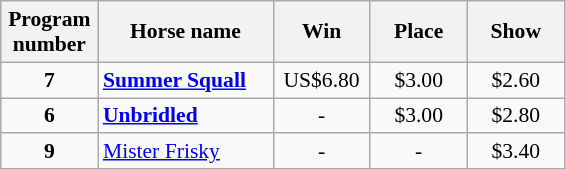<table class="wikitable sortable" style="font-size:90%">
<tr>
<th width="58px">Program <br> number</th>
<th width="110px">Horse name <br></th>
<th width="58px">Win <br></th>
<th width="58px">Place <br></th>
<th width="58px">Show <br></th>
</tr>
<tr>
<td align=center><strong>7</strong></td>
<td><strong><a href='#'>Summer Squall</a></strong></td>
<td align=center>US$6.80</td>
<td align=center>$3.00</td>
<td align=center>$2.60</td>
</tr>
<tr>
<td align=center><strong>6</strong></td>
<td><strong><a href='#'>Unbridled</a></strong></td>
<td align=center>-</td>
<td align=center>$3.00</td>
<td align=center>$2.80</td>
</tr>
<tr>
<td align=center><strong>9</strong></td>
<td><a href='#'>Mister Frisky</a></td>
<td align=center>-</td>
<td align=center>-</td>
<td align=center>$3.40</td>
</tr>
</table>
